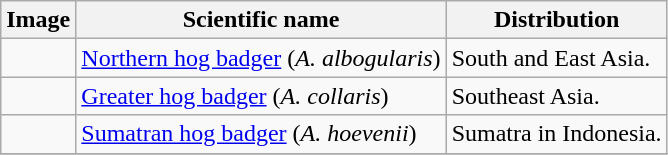<table class="wikitable">
<tr>
<th>Image</th>
<th>Scientific name</th>
<th>Distribution</th>
</tr>
<tr>
<td></td>
<td><a href='#'>Northern hog badger</a> (<em>A. albogularis</em>)</td>
<td>South and East Asia.</td>
</tr>
<tr>
<td></td>
<td><a href='#'>Greater hog badger</a> (<em>A. collaris</em>)</td>
<td>Southeast Asia.</td>
</tr>
<tr>
<td></td>
<td><a href='#'>Sumatran hog badger</a> (<em>A. hoevenii</em>)</td>
<td>Sumatra in Indonesia.</td>
</tr>
<tr>
</tr>
</table>
